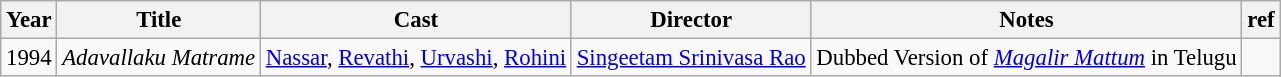<table class="wikitable" style="font-size: 95%;">
<tr>
<th>Year</th>
<th>Title</th>
<th>Cast</th>
<th>Director</th>
<th>Notes</th>
<th>ref</th>
</tr>
<tr>
<td>1994</td>
<td><em>Adavallaku Matrame</em></td>
<td><a href='#'>Nassar</a>, <a href='#'>Revathi</a>, <a href='#'>Urvashi</a>, <a href='#'>Rohini</a></td>
<td><a href='#'>Singeetam Srinivasa Rao</a></td>
<td>Dubbed Version of <em><a href='#'>Magalir Mattum</a></em> in Telugu</td>
<td></td>
</tr>
</table>
